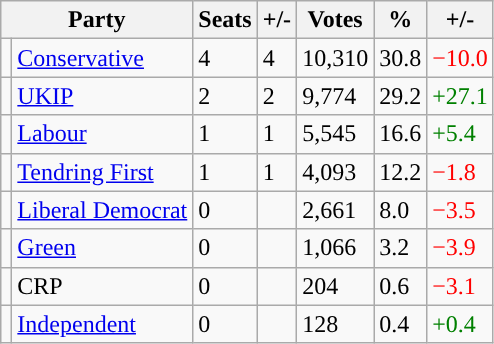<table class="wikitable">
<tr>
<th colspan="2">Party</th>
<th>Seats</th>
<th>+/-</th>
<th>Votes</th>
<th>%</th>
<th>+/-</th>
</tr>
<tr>
<td style="background-color: "></td>
<td><a href='#'>Conservative</a></td>
<td>4</td>
<td> 4</td>
<td>10,310</td>
<td>30.8</td>
<td style="color:red">−10.0</td>
</tr>
<tr>
<td style="background-color: "></td>
<td><a href='#'>UKIP</a></td>
<td>2</td>
<td> 2</td>
<td>9,774</td>
<td>29.2</td>
<td style="color:green">+27.1</td>
</tr>
<tr>
<td style="background-color: "></td>
<td><a href='#'>Labour</a></td>
<td>1</td>
<td> 1</td>
<td>5,545</td>
<td>16.6</td>
<td style="color:green">+5.4</td>
</tr>
<tr>
<td style="background-color: "></td>
<td><a href='#'>Tendring First</a></td>
<td>1</td>
<td> 1</td>
<td>4,093</td>
<td>12.2</td>
<td style="color:red">−1.8</td>
</tr>
<tr>
<td style="background-color: "></td>
<td><a href='#'>Liberal Democrat</a></td>
<td>0</td>
<td></td>
<td>2,661</td>
<td>8.0</td>
<td style="color:red">−3.5</td>
</tr>
<tr>
<td style="background-color: "></td>
<td><a href='#'>Green</a></td>
<td>0</td>
<td></td>
<td>1,066</td>
<td>3.2</td>
<td style="color:red">−3.9</td>
</tr>
<tr>
<td style="background-color: "></td>
<td>CRP</td>
<td>0</td>
<td></td>
<td>204</td>
<td>0.6</td>
<td style="color:red">−3.1</td>
</tr>
<tr>
<td style="background-color: "></td>
<td><a href='#'>Independent</a></td>
<td>0</td>
<td></td>
<td>128</td>
<td>0.4</td>
<td style="color:green">+0.4</td>
</tr>
</table>
